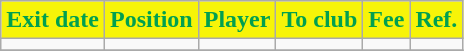<table class="wikitable sortable">
<tr>
<th style="background:#F7F408; color:#00A050;"><strong>Exit date</strong></th>
<th style="background:#F7F408; color:#00A050;"><strong>Position</strong></th>
<th style="background:#F7F408; color:#00A050;"><strong>Player</strong></th>
<th style="background:#F7F408; color:#00A050;"><strong>To club</strong></th>
<th style="background:#F7F408; color:#00A050;"><strong>Fee</strong></th>
<th style="background:#F7F408; color:#00A050;"><strong>Ref.</strong></th>
</tr>
<tr>
<td></td>
<td></td>
<td></td>
<td></td>
<td></td>
<td></td>
</tr>
<tr>
</tr>
</table>
